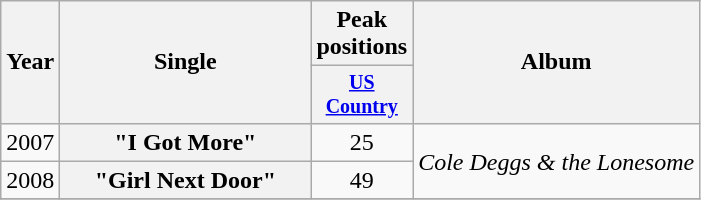<table class="wikitable plainrowheaders" style="text-align:center;">
<tr>
<th rowspan="2">Year</th>
<th rowspan="2" style="width:10em;">Single</th>
<th colspan="1">Peak positions</th>
<th rowspan="2">Album</th>
</tr>
<tr style="font-size:smaller;">
<th width="60"><a href='#'>US Country</a></th>
</tr>
<tr>
<td>2007</td>
<th scope="row">"I Got More"</th>
<td>25</td>
<td align="left" rowspan="2"><em>Cole Deggs & the Lonesome</em></td>
</tr>
<tr>
<td>2008</td>
<th scope="row">"Girl Next Door"</th>
<td>49</td>
</tr>
<tr>
</tr>
</table>
